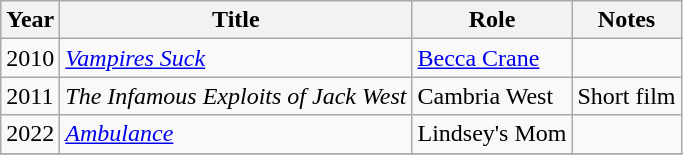<table class="wikitable sortable">
<tr>
<th>Year</th>
<th>Title</th>
<th>Role</th>
<th class="unsortable">Notes</th>
</tr>
<tr>
<td>2010</td>
<td><em><a href='#'>Vampires Suck</a></em></td>
<td><a href='#'>Becca Crane</a></td>
<td></td>
</tr>
<tr>
<td>2011</td>
<td><em>The Infamous Exploits of Jack West</em></td>
<td>Cambria West</td>
<td>Short film</td>
</tr>
<tr>
<td>2022</td>
<td><em><a href='#'>Ambulance</a></em></td>
<td>Lindsey's Mom</td>
<td></td>
</tr>
<tr>
</tr>
</table>
